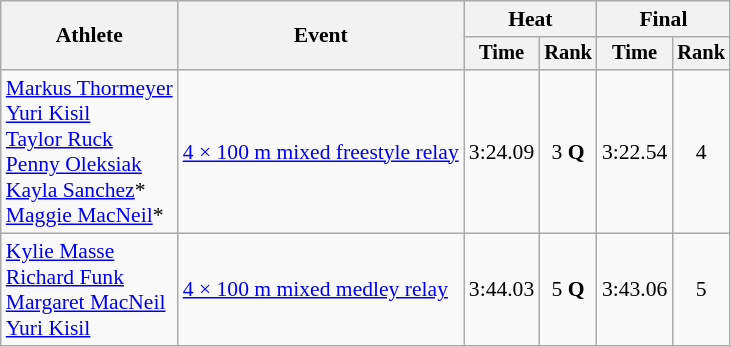<table class=wikitable style="font-size:90%">
<tr>
<th rowspan="2">Athlete</th>
<th rowspan="2">Event</th>
<th colspan="2">Heat</th>
<th colspan="2">Final</th>
</tr>
<tr style="font-size:95%">
<th>Time</th>
<th>Rank</th>
<th>Time</th>
<th>Rank</th>
</tr>
<tr align=center>
<td align=left><a href='#'>Markus Thormeyer</a><br><a href='#'>Yuri Kisil</a><br><a href='#'>Taylor Ruck</a><br><a href='#'>Penny Oleksiak</a><br><a href='#'>Kayla Sanchez</a>*<br><a href='#'>Maggie MacNeil</a>*</td>
<td align=left><a href='#'>4 × 100 m mixed freestyle relay</a></td>
<td>3:24.09</td>
<td>3 <strong>Q</strong></td>
<td>3:22.54</td>
<td>4</td>
</tr>
<tr align=center>
<td align=left><a href='#'>Kylie Masse</a><br><a href='#'>Richard Funk</a><br><a href='#'>Margaret MacNeil</a><br><a href='#'>Yuri Kisil</a></td>
<td align=left><a href='#'>4 × 100 m mixed medley relay</a></td>
<td>3:44.03</td>
<td>5 <strong>Q</strong></td>
<td>3:43.06</td>
<td>5</td>
</tr>
</table>
